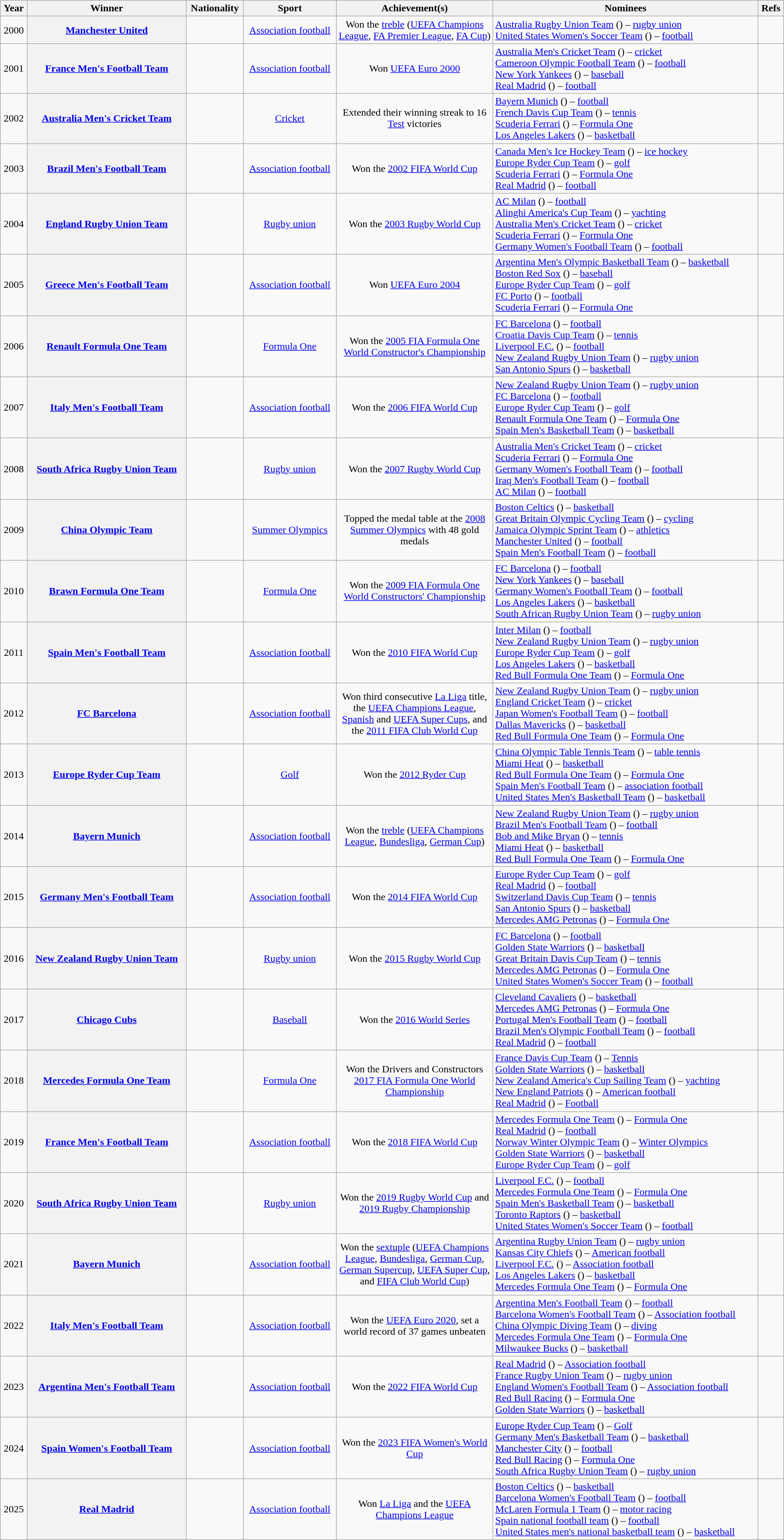<table class="sortable wikitable plainrowheaders" style="text-align:center">
<tr>
<th scope=col>Year</th>
<th scope=col>Winner</th>
<th scope=col>Nationality</th>
<th scope=col>Sport</th>
<th scope=col class=unsortable width=20%>Achievement(s)</th>
<th scope=col class=unsortable>Nominees</th>
<th scope=col class=unsortable>Refs</th>
</tr>
<tr>
<td>2000</td>
<th scope=row><a href='#'>Manchester United</a></th>
<td></td>
<td><a href='#'>Association football</a></td>
<td>Won the <a href='#'>treble</a> (<a href='#'>UEFA Champions League</a>, <a href='#'>FA Premier League</a>, <a href='#'>FA Cup</a>)</td>
<td align=left><a href='#'>Australia Rugby Union Team</a> () – <a href='#'>rugby union</a> <br> <a href='#'>United States Women's Soccer Team</a> () – <a href='#'>football</a></td>
<td></td>
</tr>
<tr>
<td>2001</td>
<th scope=row><a href='#'>France Men's Football Team</a></th>
<td></td>
<td><a href='#'>Association football</a></td>
<td>Won <a href='#'>UEFA Euro 2000</a></td>
<td align=left><a href='#'>Australia Men's Cricket Team</a> () – <a href='#'>cricket</a> <br> <a href='#'>Cameroon Olympic Football Team</a> () – <a href='#'>football</a> <br> <a href='#'>New York Yankees</a> () – <a href='#'>baseball</a> <br> <a href='#'>Real Madrid</a> () – <a href='#'>football</a></td>
<td></td>
</tr>
<tr>
<td>2002</td>
<th scope=row><a href='#'>Australia Men's Cricket Team</a></th>
<td></td>
<td><a href='#'>Cricket</a></td>
<td>Extended their winning streak to 16 <a href='#'>Test</a> victories</td>
<td align=left><a href='#'>Bayern Munich</a> () – <a href='#'>football</a> <br> <a href='#'>French Davis Cup Team</a> () – <a href='#'>tennis</a> <br> <a href='#'>Scuderia Ferrari</a> () – <a href='#'>Formula One</a> <br> <a href='#'>Los Angeles Lakers</a> () – <a href='#'>basketball</a></td>
<td></td>
</tr>
<tr>
<td>2003</td>
<th scope=row><a href='#'>Brazil Men's Football Team</a></th>
<td></td>
<td><a href='#'>Association football</a></td>
<td>Won the <a href='#'>2002 FIFA World Cup</a></td>
<td align=left><a href='#'>Canada Men's Ice Hockey Team</a> () – <a href='#'>ice hockey</a> <br> <a href='#'>Europe Ryder Cup Team</a> () – <a href='#'>golf</a> <br> <a href='#'>Scuderia Ferrari</a> () – <a href='#'>Formula One</a> <br> <a href='#'>Real Madrid</a> () – <a href='#'>football</a></td>
<td></td>
</tr>
<tr>
<td>2004</td>
<th scope=row><a href='#'>England Rugby Union Team</a></th>
<td></td>
<td><a href='#'>Rugby union</a></td>
<td>Won the <a href='#'>2003 Rugby World Cup</a></td>
<td align=left><a href='#'>AC Milan</a> () – <a href='#'>football</a> <br> <a href='#'>Alinghi America's Cup Team</a> () – <a href='#'>yachting</a> <br> <a href='#'>Australia Men's Cricket Team</a> () – <a href='#'>cricket</a> <br> <a href='#'>Scuderia Ferrari</a> () – <a href='#'>Formula One</a> <br> <a href='#'>Germany Women's Football Team</a> () – <a href='#'>football</a></td>
<td></td>
</tr>
<tr>
<td>2005</td>
<th scope=row><a href='#'>Greece Men's Football Team</a></th>
<td></td>
<td><a href='#'>Association football</a></td>
<td>Won <a href='#'>UEFA Euro 2004</a></td>
<td align=left><a href='#'>Argentina Men's Olympic Basketball Team</a> () – <a href='#'>basketball</a> <br> <a href='#'>Boston Red Sox</a> () – <a href='#'>baseball</a> <br> <a href='#'>Europe Ryder Cup Team</a> () – <a href='#'>golf</a> <br> <a href='#'>FC Porto</a> () – <a href='#'>football</a> <br> <a href='#'>Scuderia Ferrari</a> () – <a href='#'>Formula One</a></td>
<td></td>
</tr>
<tr>
<td>2006</td>
<th scope=row><a href='#'>Renault Formula One Team</a></th>
<td></td>
<td><a href='#'>Formula One</a></td>
<td>Won the <a href='#'>2005 FIA Formula One World Constructor's Championship</a></td>
<td align=left><a href='#'>FC Barcelona</a> () – <a href='#'>football</a> <br> <a href='#'>Croatia Davis Cup Team</a> () – <a href='#'>tennis</a> <br> <a href='#'>Liverpool F.C.</a> () – <a href='#'>football</a> <br> <a href='#'>New Zealand Rugby Union Team</a> () – <a href='#'>rugby union</a> <br> <a href='#'>San Antonio Spurs</a> () – <a href='#'>basketball</a></td>
<td></td>
</tr>
<tr>
<td>2007</td>
<th scope=row><a href='#'>Italy Men's Football Team</a></th>
<td></td>
<td><a href='#'>Association football</a></td>
<td>Won the <a href='#'>2006 FIFA World Cup</a></td>
<td align=left><a href='#'>New Zealand Rugby Union Team</a> () – <a href='#'>rugby union</a> <br> <a href='#'>FC Barcelona</a> () – <a href='#'>football</a> <br> <a href='#'>Europe Ryder Cup Team</a> () – <a href='#'>golf</a> <br> <a href='#'>Renault Formula One Team</a> () – <a href='#'>Formula One</a> <br> <a href='#'>Spain Men's Basketball Team</a> () – <a href='#'>basketball</a></td>
<td></td>
</tr>
<tr>
<td>2008</td>
<th scope=row><a href='#'>South Africa Rugby Union Team</a></th>
<td></td>
<td><a href='#'>Rugby union</a></td>
<td>Won the <a href='#'>2007 Rugby World Cup</a></td>
<td align=left><a href='#'>Australia Men's Cricket Team</a> () – <a href='#'>cricket</a> <br> <a href='#'>Scuderia Ferrari</a> () – <a href='#'>Formula One</a> <br> <a href='#'>Germany Women's Football Team</a> () – <a href='#'>football</a> <br> <a href='#'>Iraq Men's Football Team</a> () – <a href='#'>football</a> <br> <a href='#'>AC Milan</a> () – <a href='#'>football</a></td>
<td></td>
</tr>
<tr>
<td>2009</td>
<th scope=row><a href='#'>China Olympic Team</a></th>
<td></td>
<td><a href='#'>Summer Olympics</a></td>
<td>Topped the medal table at the <a href='#'>2008 Summer Olympics</a> with 48 gold medals</td>
<td align=left><a href='#'>Boston Celtics</a> () – <a href='#'>basketball</a> <br> <a href='#'>Great Britain Olympic Cycling Team</a> () – <a href='#'>cycling</a> <br> <a href='#'>Jamaica Olympic Sprint Team</a> () – <a href='#'>athletics</a> <br> <a href='#'>Manchester United</a> () – <a href='#'>football</a> <br> <a href='#'>Spain Men's Football Team</a> () – <a href='#'>football</a></td>
<td></td>
</tr>
<tr>
<td>2010</td>
<th scope=row><a href='#'>Brawn Formula One Team</a></th>
<td></td>
<td><a href='#'>Formula One</a></td>
<td>Won the <a href='#'>2009 FIA Formula One World Constructors' Championship</a></td>
<td align=left><a href='#'>FC Barcelona</a> () – <a href='#'>football</a> <br> <a href='#'>New York Yankees</a> () – <a href='#'>baseball</a> <br> <a href='#'>Germany Women's Football Team</a> () – <a href='#'>football</a> <br> <a href='#'>Los Angeles Lakers</a> () – <a href='#'>basketball</a> <br> <a href='#'>South African Rugby Union Team</a> () – <a href='#'>rugby union</a></td>
<td></td>
</tr>
<tr>
<td>2011</td>
<th scope=row><a href='#'>Spain Men's Football Team</a></th>
<td></td>
<td><a href='#'>Association football</a></td>
<td>Won the <a href='#'>2010 FIFA World Cup</a></td>
<td align=left><a href='#'>Inter Milan</a> () – <a href='#'>football</a> <br> <a href='#'>New Zealand Rugby Union Team</a> () – <a href='#'>rugby union</a> <br> <a href='#'>Europe Ryder Cup Team</a> () – <a href='#'>golf</a> <br> <a href='#'>Los Angeles Lakers</a> () – <a href='#'>basketball</a> <br> <a href='#'>Red Bull Formula One Team</a> () – <a href='#'>Formula One</a></td>
<td></td>
</tr>
<tr>
<td>2012</td>
<th scope=row><a href='#'>FC Barcelona</a></th>
<td></td>
<td><a href='#'>Association football</a></td>
<td>Won third consecutive <a href='#'>La Liga</a> title, the <a href='#'>UEFA Champions League</a>, <a href='#'>Spanish</a> and <a href='#'>UEFA Super Cups</a>, and the <a href='#'>2011 FIFA Club World Cup</a></td>
<td align=left><a href='#'>New Zealand Rugby Union Team</a> () – <a href='#'>rugby union</a> <br> <a href='#'>England Cricket Team</a> () – <a href='#'>cricket</a> <br> <a href='#'>Japan Women's Football Team</a> () – <a href='#'>football</a> <br> <a href='#'>Dallas Mavericks</a> () – <a href='#'>basketball</a> <br> <a href='#'>Red Bull Formula One Team</a> () – <a href='#'>Formula One</a></td>
<td></td>
</tr>
<tr>
<td>2013</td>
<th scope=row><a href='#'>Europe Ryder Cup Team</a></th>
<td></td>
<td><a href='#'>Golf</a></td>
<td>Won the <a href='#'>2012 Ryder Cup</a></td>
<td align=left><a href='#'>China Olympic Table Tennis Team</a> () – <a href='#'>table tennis</a> <br> <a href='#'>Miami Heat</a> () – <a href='#'>basketball</a> <br> <a href='#'>Red Bull Formula One Team</a> () – <a href='#'>Formula One</a> <br> <a href='#'>Spain Men's Football Team</a> () – <a href='#'>association football</a><br> <a href='#'>United States Men's Basketball Team</a> () – <a href='#'>basketball</a></td>
<td></td>
</tr>
<tr>
<td>2014</td>
<th scope=row><a href='#'>Bayern Munich</a></th>
<td></td>
<td><a href='#'>Association football</a></td>
<td>Won the <a href='#'>treble</a> (<a href='#'>UEFA Champions League</a>, <a href='#'>Bundesliga</a>, <a href='#'>German Cup</a>)</td>
<td align=left><a href='#'>New Zealand Rugby Union Team</a> () – <a href='#'>rugby union</a> <br> <a href='#'>Brazil Men's Football Team</a> () – <a href='#'>football</a> <br> <a href='#'>Bob and Mike Bryan</a> () – <a href='#'>tennis</a> <br> <a href='#'>Miami Heat</a> () – <a href='#'>basketball</a> <br> <a href='#'>Red Bull Formula One Team</a> () – <a href='#'>Formula One</a></td>
<td></td>
</tr>
<tr>
<td>2015</td>
<th scope=row><a href='#'>Germany Men's Football Team</a></th>
<td></td>
<td><a href='#'>Association football</a></td>
<td>Won the <a href='#'>2014 FIFA World Cup</a></td>
<td align=left><a href='#'>Europe Ryder Cup Team</a> () – <a href='#'>golf</a> <br> <a href='#'>Real Madrid</a> () – <a href='#'>football</a> <br> <a href='#'>Switzerland Davis Cup Team</a> () – <a href='#'>tennis</a> <br> <a href='#'>San Antonio Spurs</a> () – <a href='#'>basketball</a> <br> <a href='#'>Mercedes AMG Petronas</a> () – <a href='#'>Formula One</a></td>
<td></td>
</tr>
<tr>
<td>2016</td>
<th scope=row><a href='#'>New Zealand Rugby Union Team</a></th>
<td></td>
<td><a href='#'>Rugby union</a></td>
<td>Won the <a href='#'>2015 Rugby World Cup</a></td>
<td align=left><a href='#'>FC Barcelona</a> () – <a href='#'>football</a> <br> <a href='#'>Golden State Warriors</a> () – <a href='#'>basketball</a> <br> <a href='#'>Great Britain Davis Cup Team</a> () – <a href='#'>tennis</a> <br> <a href='#'>Mercedes AMG Petronas</a> () – <a href='#'>Formula One</a> <br> <a href='#'>United States Women's Soccer Team</a> () – <a href='#'>football</a></td>
<td></td>
</tr>
<tr>
<td>2017</td>
<th scope=row><a href='#'>Chicago Cubs</a></th>
<td></td>
<td><a href='#'>Baseball</a></td>
<td>Won the <a href='#'>2016 World Series</a></td>
<td align=left><a href='#'>Cleveland Cavaliers</a> () – <a href='#'>basketball</a> <br> <a href='#'>Mercedes AMG Petronas</a> () – <a href='#'>Formula One</a> <br> <a href='#'>Portugal Men's Football Team</a> () – <a href='#'>football</a> <br> <a href='#'>Brazil Men's Olympic Football Team</a> () – <a href='#'>football</a> <br> <a href='#'>Real Madrid</a> () – <a href='#'>football</a></td>
<td></td>
</tr>
<tr>
<td>2018</td>
<th scope=row><a href='#'>Mercedes Formula One Team</a></th>
<td></td>
<td><a href='#'>Formula One</a></td>
<td>Won the Drivers and Constructors <a href='#'>2017 FIA Formula One World Championship</a></td>
<td align=left><a href='#'>France Davis Cup Team</a> () – <a href='#'>Tennis</a> <br> <a href='#'>Golden State Warriors</a> () – <a href='#'>basketball</a> <br> <a href='#'>New Zealand America's Cup Sailing Team</a> () – <a href='#'>yachting</a> <br> <a href='#'>New England Patriots</a> () – <a href='#'>American football</a> <br> <a href='#'>Real Madrid</a> () – <a href='#'>Football</a></td>
<td></td>
</tr>
<tr>
<td>2019</td>
<th scope=row><a href='#'>France Men's Football Team</a></th>
<td></td>
<td><a href='#'>Association football</a></td>
<td>Won the <a href='#'>2018 FIFA World Cup</a></td>
<td align=left><a href='#'>Mercedes Formula One Team</a> () – <a href='#'>Formula One</a> <br> <a href='#'>Real Madrid</a> () – <a href='#'>football</a> <br> <a href='#'>Norway Winter Olympic Team</a> () – <a href='#'>Winter Olympics</a> <br> <a href='#'>Golden State Warriors</a> () – <a href='#'>basketball</a> <br> <a href='#'>Europe Ryder Cup Team</a> () – <a href='#'>golf</a></td>
<td></td>
</tr>
<tr>
<td>2020</td>
<th scope=row><a href='#'>South Africa Rugby Union Team</a></th>
<td></td>
<td><a href='#'>Rugby union</a></td>
<td>Won the <a href='#'>2019 Rugby World Cup</a> and <a href='#'>2019 Rugby Championship</a></td>
<td align=left><a href='#'>Liverpool F.C.</a> () – <a href='#'>football</a> <br> <a href='#'>Mercedes Formula One Team</a> () – <a href='#'>Formula One</a> <br> <a href='#'>Spain Men's Basketball Team</a> () – <a href='#'>basketball</a> <br> <a href='#'>Toronto Raptors</a> () – <a href='#'>basketball</a> <br> <a href='#'>United States Women's Soccer Team</a> () – <a href='#'>football</a></td>
<td></td>
</tr>
<tr>
<td>2021</td>
<th scope=row><a href='#'>Bayern Munich</a></th>
<td></td>
<td><a href='#'>Association football</a></td>
<td>Won the <a href='#'>sextuple</a> (<a href='#'>UEFA Champions League</a>, <a href='#'>Bundesliga</a>, <a href='#'>German Cup</a>, <a href='#'>German Supercup</a>, <a href='#'>UEFA Super Cup</a>, and <a href='#'>FIFA Club World Cup</a>)</td>
<td align=left><a href='#'>Argentina Rugby Union Team</a> () – <a href='#'>rugby union</a> <br> <a href='#'>Kansas City Chiefs</a> () – <a href='#'>American football</a> <br> <a href='#'>Liverpool F.C.</a> () – <a href='#'>Association football</a> <br> <a href='#'>Los Angeles Lakers</a> () – <a href='#'>basketball</a> <br> <a href='#'>Mercedes Formula One Team</a> () – <a href='#'>Formula One</a></td>
<td></td>
</tr>
<tr>
<td>2022</td>
<th scope=row><a href='#'>Italy Men's Football Team</a></th>
<td></td>
<td><a href='#'>Association football</a></td>
<td>Won the <a href='#'>UEFA Euro 2020</a>, set a world record of 37 games unbeaten</td>
<td align=left><a href='#'>Argentina Men's Football Team</a> () – <a href='#'>football</a> <br> <a href='#'>Barcelona Women's Football Team</a> () – <a href='#'>Association football</a> <br> <a href='#'>China Olympic Diving Team</a> () – <a href='#'>diving</a> <br> <a href='#'>Mercedes Formula One Team</a> () – <a href='#'>Formula One</a> <br> <a href='#'>Milwaukee Bucks</a> () – <a href='#'>basketball</a></td>
<td></td>
</tr>
<tr>
<td>2023</td>
<th scope=row><a href='#'>Argentina Men's Football Team</a></th>
<td></td>
<td><a href='#'>Association football</a></td>
<td>Won the <a href='#'>2022 FIFA World Cup</a></td>
<td align=left><a href='#'>Real Madrid</a> () – <a href='#'>Association football</a> <br> <a href='#'>France Rugby Union Team</a> () – <a href='#'>rugby union</a> <br> <a href='#'>England Women's Football Team</a> () – <a href='#'>Association football</a> <br> <a href='#'>Red Bull Racing</a> () – <a href='#'>Formula One</a> <br> <a href='#'>Golden State Warriors</a> () – <a href='#'>basketball</a></td>
<td></td>
</tr>
<tr>
<td>2024</td>
<th scope=row><a href='#'>Spain Women's Football Team</a></th>
<td></td>
<td><a href='#'>Association football</a></td>
<td>Won the <a href='#'>2023 FIFA Women's World Cup</a></td>
<td align=left><a href='#'>Europe Ryder Cup Team</a> () – <a href='#'>Golf</a> <br> <a href='#'>Germany Men's Basketball Team</a> () – <a href='#'>basketball</a> <br> <a href='#'>Manchester City</a> () – <a href='#'>football</a> <br> <a href='#'>Red Bull Racing</a> () – <a href='#'>Formula One</a> <br><a href='#'>South Africa Rugby Union Team</a> () – <a href='#'>rugby union</a></td>
<td></td>
</tr>
<tr>
<td>2025</td>
<th scope=row><a href='#'>Real Madrid</a></th>
<td></td>
<td><a href='#'>Association football</a></td>
<td>Won <a href='#'>La Liga</a> and the <a href='#'>UEFA Champions League</a></td>
<td align=left><a href='#'>Boston Celtics</a> () – <a href='#'>basketball</a> <br> <a href='#'>Barcelona Women's Football Team</a> () – <a href='#'>football</a> <br> <a href='#'>McLaren Formula 1 Team</a> () – <a href='#'>motor racing</a> <br> <a href='#'>Spain national football team</a> () – <a href='#'>football</a> <br> <a href='#'>United States men's national basketball team</a> () – <a href='#'>basketball</a></td>
<td></td>
</tr>
</table>
